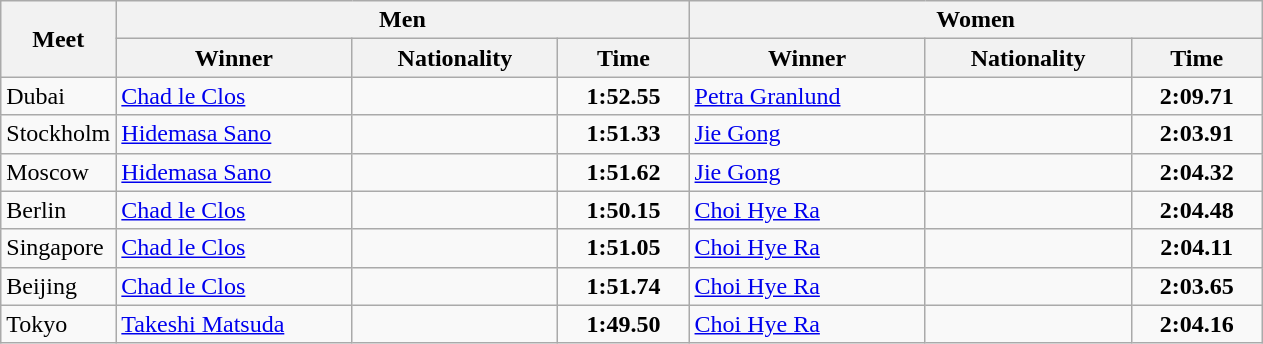<table class="wikitable">
<tr>
<th rowspan="2">Meet</th>
<th colspan="3">Men</th>
<th colspan="3">Women</th>
</tr>
<tr>
<th width=150>Winner</th>
<th width=130>Nationality</th>
<th width=80>Time</th>
<th width=150>Winner</th>
<th width=130>Nationality</th>
<th width=80>Time</th>
</tr>
<tr>
<td>Dubai</td>
<td><a href='#'>Chad le Clos</a></td>
<td></td>
<td align=center><strong>1:52.55</strong></td>
<td><a href='#'>Petra Granlund</a></td>
<td></td>
<td align=center><strong>2:09.71</strong></td>
</tr>
<tr>
<td>Stockholm</td>
<td><a href='#'>Hidemasa Sano</a></td>
<td></td>
<td align=center><strong>1:51.33</strong></td>
<td><a href='#'>Jie Gong</a></td>
<td></td>
<td align=center><strong>2:03.91</strong></td>
</tr>
<tr>
<td>Moscow</td>
<td><a href='#'>Hidemasa Sano</a></td>
<td></td>
<td align=center><strong>1:51.62</strong></td>
<td><a href='#'>Jie Gong</a></td>
<td></td>
<td align=center><strong>2:04.32</strong></td>
</tr>
<tr>
<td>Berlin</td>
<td><a href='#'>Chad le Clos</a></td>
<td></td>
<td align=center><strong>1:50.15</strong></td>
<td><a href='#'>Choi Hye Ra</a></td>
<td></td>
<td align=center><strong>2:04.48</strong></td>
</tr>
<tr>
<td>Singapore</td>
<td><a href='#'>Chad le Clos</a></td>
<td></td>
<td align=center><strong>1:51.05</strong></td>
<td><a href='#'>Choi Hye Ra</a></td>
<td></td>
<td align=center><strong>2:04.11</strong></td>
</tr>
<tr>
<td>Beijing</td>
<td><a href='#'>Chad le Clos</a></td>
<td></td>
<td align=center><strong>1:51.74</strong></td>
<td><a href='#'>Choi Hye Ra</a></td>
<td></td>
<td align=center><strong>2:03.65</strong></td>
</tr>
<tr>
<td>Tokyo</td>
<td><a href='#'>Takeshi Matsuda</a></td>
<td></td>
<td align=center><strong>1:49.50</strong></td>
<td><a href='#'>Choi Hye Ra</a></td>
<td></td>
<td align=center><strong>2:04.16</strong></td>
</tr>
</table>
